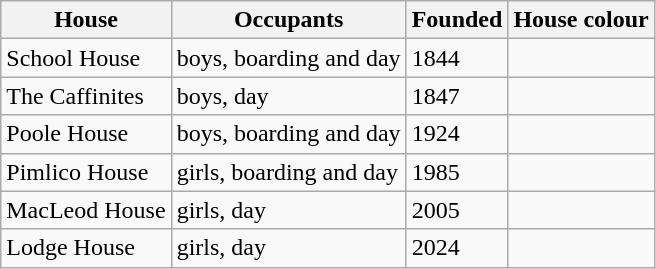<table class="wikitable">
<tr>
<th>House</th>
<th>Occupants</th>
<th>Founded</th>
<th>House colour</th>
</tr>
<tr>
<td>School House</td>
<td>boys, boarding and day</td>
<td>1844</td>
<td></td>
</tr>
<tr>
<td>The Caffinites</td>
<td>boys, day</td>
<td>1847</td>
<td></td>
</tr>
<tr>
<td>Poole House</td>
<td>boys, boarding and day</td>
<td>1924</td>
<td></td>
</tr>
<tr>
<td>Pimlico House</td>
<td>girls, boarding and day</td>
<td>1985</td>
<td></td>
</tr>
<tr>
<td>MacLeod House </td>
<td>girls, day</td>
<td>2005</td>
<td></td>
</tr>
<tr>
<td>Lodge House </td>
<td>girls, day</td>
<td>2024</td>
<td></td>
</tr>
</table>
